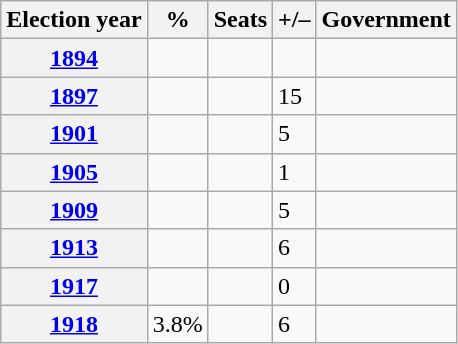<table class="wikitable">
<tr>
<th>Election year</th>
<th>%</th>
<th>Seats</th>
<th>+/–</th>
<th>Government</th>
</tr>
<tr>
<th><a href='#'>1894</a></th>
<td></td>
<td></td>
<td></td>
<td></td>
</tr>
<tr>
<th><a href='#'>1897</a></th>
<td></td>
<td></td>
<td> 15</td>
<td></td>
</tr>
<tr>
<th><a href='#'>1901</a></th>
<td></td>
<td></td>
<td> 5</td>
<td></td>
</tr>
<tr>
<th><a href='#'>1905</a></th>
<td></td>
<td></td>
<td> 1</td>
<td></td>
</tr>
<tr>
<th><a href='#'>1909</a></th>
<td></td>
<td></td>
<td> 5</td>
<td></td>
</tr>
<tr>
<th><a href='#'>1913</a></th>
<td></td>
<td></td>
<td> 6</td>
<td></td>
</tr>
<tr>
<th><a href='#'>1917</a></th>
<td></td>
<td></td>
<td> 0</td>
<td></td>
</tr>
<tr>
<th><a href='#'>1918</a></th>
<td>3.8%</td>
<td></td>
<td> 6</td>
<td></td>
</tr>
</table>
